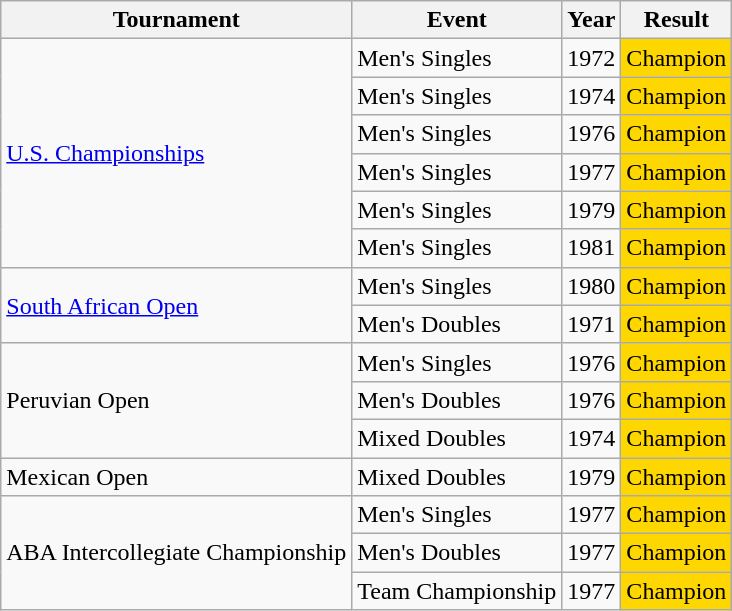<table class="wikitable">
<tr>
<th>Tournament</th>
<th>Event</th>
<th>Year</th>
<th>Result</th>
</tr>
<tr>
<td rowspan=6><a href='#'>U.S. Championships</a></td>
<td>Men's Singles</td>
<td>1972</td>
<td bgcolor="#ffd700">Champion</td>
</tr>
<tr>
<td>Men's Singles</td>
<td>1974</td>
<td bgcolor="#ffd700">Champion</td>
</tr>
<tr>
<td>Men's Singles</td>
<td>1976</td>
<td bgcolor="#ffd700">Champion</td>
</tr>
<tr>
<td>Men's Singles</td>
<td>1977</td>
<td bgcolor="#ffd700">Champion</td>
</tr>
<tr>
<td>Men's Singles</td>
<td>1979</td>
<td bgcolor="#ffd700">Champion</td>
</tr>
<tr>
<td>Men's Singles</td>
<td>1981</td>
<td bgcolor="#ffd700">Champion</td>
</tr>
<tr>
<td rowspan=2><a href='#'>South African Open</a></td>
<td>Men's Singles</td>
<td>1980</td>
<td bgcolor="#ffd700">Champion</td>
</tr>
<tr>
<td>Men's Doubles</td>
<td>1971</td>
<td bgcolor="#ffd700">Champion</td>
</tr>
<tr>
<td rowspan=3>Peruvian Open</td>
<td>Men's Singles</td>
<td>1976</td>
<td bgcolor="#ffd700">Champion</td>
</tr>
<tr>
<td>Men's Doubles</td>
<td>1976</td>
<td bgcolor="#ffd700">Champion</td>
</tr>
<tr>
<td>Mixed Doubles</td>
<td>1974</td>
<td bgcolor="#ffd700">Champion</td>
</tr>
<tr>
<td>Mexican Open</td>
<td>Mixed Doubles</td>
<td>1979</td>
<td bgcolor="#ffd700">Champion</td>
</tr>
<tr>
<td rowspan=3>ABA Intercollegiate Championship<br></td>
<td>Men's Singles</td>
<td>1977</td>
<td bgcolor="#ffd700">Champion</td>
</tr>
<tr>
<td>Men's Doubles</td>
<td>1977</td>
<td bgcolor="#ffd700">Champion</td>
</tr>
<tr>
<td>Team Championship</td>
<td>1977</td>
<td bgcolor="#ffd700">Champion</td>
</tr>
</table>
